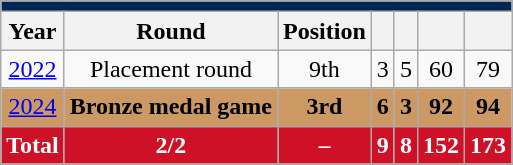<table class="wikitable" style="text-align: center;">
<tr>
<th style="background:#002654;" colspan="7"><a href='#'></a></th>
</tr>
<tr>
<th>Year</th>
<th>Round</th>
<th>Position</th>
<th></th>
<th></th>
<th></th>
<th></th>
</tr>
<tr>
<td> <a href='#'>2022</a></td>
<td>Placement round</td>
<td>9th</td>
<td>3</td>
<td>5</td>
<td>60</td>
<td>79</td>
</tr>
<tr style="background:#CC9965;">
<td> <a href='#'>2024</a></td>
<td><strong>Bronze medal game</strong></td>
<td><strong>3rd</strong></td>
<td><strong>6</strong></td>
<td><strong>3</strong></td>
<td><strong>92</strong></td>
<td><strong>94</strong></td>
</tr>
<tr>
<th style="color:white; background:#CE1126;">Total</th>
<th style="color:white; background:#CE1126;">2/2</th>
<th style="color:white; background:#CE1126;">–</th>
<th style="color:white; background:#CE1126;">9</th>
<th style="color:white; background:#CE1126;">8</th>
<th style="color:white; background:#CE1126;">152</th>
<th style="color:white; background:#CE1126;">173</th>
</tr>
</table>
